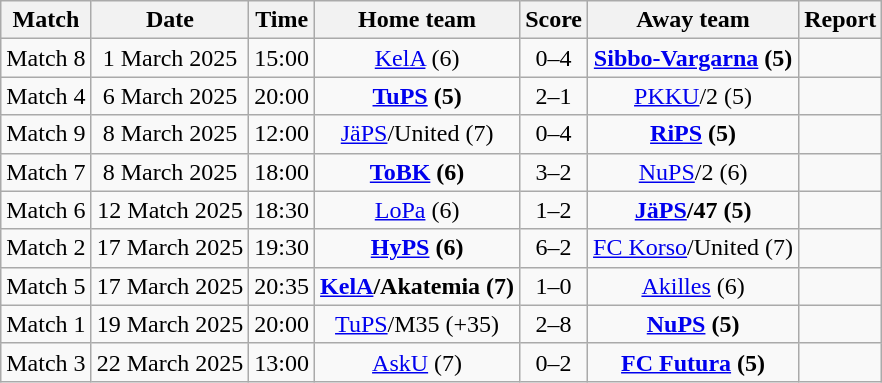<table class="wikitable" style="text-align:center">
<tr>
<th style= width="40px">Match</th>
<th style= width="40px">Date</th>
<th style= width="40px">Time</th>
<th style= width="150px">Home team</th>
<th style= width="60px">Score</th>
<th style= width="150px">Away team</th>
<th style= width="30px">Report</th>
</tr>
<tr>
<td>Match 8</td>
<td>1 March 2025</td>
<td>15:00</td>
<td><a href='#'>KelA</a> (6)</td>
<td>0–4</td>
<td><strong><a href='#'>Sibbo-Vargarna</a> (5)</strong></td>
<td></td>
</tr>
<tr>
<td>Match 4</td>
<td>6 March 2025</td>
<td>20:00</td>
<td><strong><a href='#'>TuPS</a> (5)</strong></td>
<td>2–1</td>
<td><a href='#'>PKKU</a>/2 (5)</td>
<td></td>
</tr>
<tr>
<td>Match 9</td>
<td>8 March 2025</td>
<td>12:00</td>
<td><a href='#'>JäPS</a>/United (7)</td>
<td>0–4</td>
<td><strong><a href='#'>RiPS</a> (5)</strong></td>
<td></td>
</tr>
<tr>
<td>Match 7</td>
<td>8 March 2025</td>
<td>18:00</td>
<td><strong><a href='#'>ToBK</a> (6)</strong></td>
<td>3–2</td>
<td><a href='#'>NuPS</a>/2 (6)</td>
<td></td>
</tr>
<tr>
<td>Match 6</td>
<td>12 Match 2025</td>
<td>18:30</td>
<td><a href='#'>LoPa</a> (6)</td>
<td>1–2</td>
<td><strong><a href='#'>JäPS</a>/47 (5)</strong></td>
<td></td>
</tr>
<tr>
<td>Match 2</td>
<td>17 March 2025</td>
<td>19:30</td>
<td><strong><a href='#'>HyPS</a> (6)</strong></td>
<td>6–2</td>
<td><a href='#'>FC Korso</a>/United (7)</td>
<td></td>
</tr>
<tr>
<td>Match 5</td>
<td>17 March 2025</td>
<td>20:35</td>
<td><strong><a href='#'>KelA</a>/Akatemia (7)</strong></td>
<td>1–0</td>
<td><a href='#'>Akilles</a> (6)</td>
<td></td>
</tr>
<tr>
<td>Match 1</td>
<td>19 March 2025</td>
<td>20:00</td>
<td><a href='#'>TuPS</a>/M35 (+35)</td>
<td>2–8</td>
<td><strong><a href='#'>NuPS</a> (5)</strong></td>
<td></td>
</tr>
<tr>
<td>Match 3</td>
<td>22 March 2025</td>
<td>13:00</td>
<td><a href='#'>AskU</a> (7)</td>
<td>0–2</td>
<td><strong><a href='#'>FC Futura</a> (5)</strong></td>
<td></td>
</tr>
</table>
